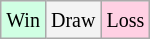<table class="wikitable">
<tr>
<td style="background-color: #d0ffe3;"><small>Win</small></td>
<td style="background-color: #f3f3f3;"><small>Draw</small></td>
<td style="background-color: #ffd0e3;"><small>Loss</small></td>
</tr>
</table>
